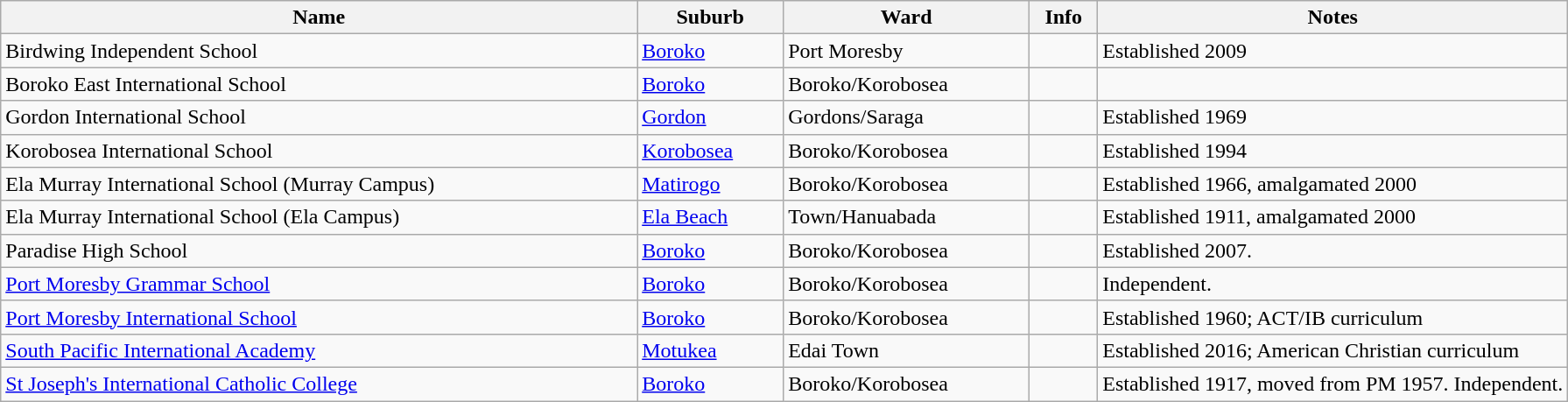<table class="wikitable sortable">
<tr>
<th>Name</th>
<th>Suburb</th>
<th>Ward</th>
<th>Info</th>
<th width=30%>Notes</th>
</tr>
<tr>
<td>Birdwing Independent School</td>
<td><a href='#'>Boroko</a></td>
<td>Port Moresby</td>
<td></td>
<td>Established 2009</td>
</tr>
<tr>
<td>Boroko East International School</td>
<td><a href='#'>Boroko</a></td>
<td>Boroko/Korobosea</td>
<td></td>
<td></td>
</tr>
<tr>
<td>Gordon International School</td>
<td><a href='#'>Gordon</a></td>
<td>Gordons/Saraga</td>
<td></td>
<td>Established 1969</td>
</tr>
<tr>
<td>Korobosea International School</td>
<td><a href='#'>Korobosea</a></td>
<td>Boroko/Korobosea</td>
<td></td>
<td>Established 1994</td>
</tr>
<tr>
<td>Ela Murray International School (Murray Campus)</td>
<td><a href='#'>Matirogo</a></td>
<td>Boroko/Korobosea</td>
<td></td>
<td>Established 1966, amalgamated 2000</td>
</tr>
<tr>
<td>Ela Murray International School (Ela Campus)</td>
<td><a href='#'>Ela Beach</a></td>
<td>Town/Hanuabada</td>
<td></td>
<td>Established 1911, amalgamated 2000</td>
</tr>
<tr>
<td>Paradise High School</td>
<td><a href='#'>Boroko</a></td>
<td>Boroko/Korobosea</td>
<td></td>
<td>Established 2007.</td>
</tr>
<tr>
<td><a href='#'>Port Moresby Grammar School</a></td>
<td><a href='#'>Boroko</a></td>
<td>Boroko/Korobosea</td>
<td></td>
<td>Independent.</td>
</tr>
<tr>
<td><a href='#'>Port Moresby International School</a></td>
<td><a href='#'>Boroko</a></td>
<td>Boroko/Korobosea</td>
<td></td>
<td>Established 1960; ACT/IB curriculum</td>
</tr>
<tr>
<td><a href='#'>South Pacific International Academy</a></td>
<td><a href='#'>Motukea</a></td>
<td>Edai Town</td>
<td></td>
<td>Established 2016; American Christian curriculum</td>
</tr>
<tr>
<td><a href='#'>St Joseph's International Catholic College</a></td>
<td><a href='#'>Boroko</a></td>
<td>Boroko/Korobosea</td>
<td></td>
<td>Established 1917, moved from PM 1957. Independent.</td>
</tr>
</table>
